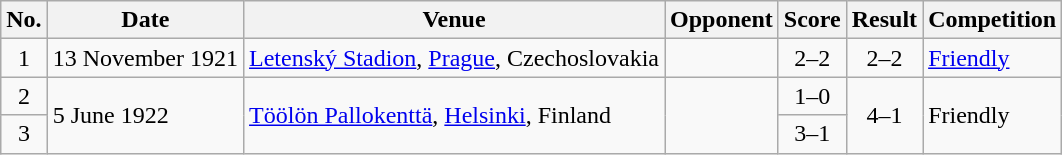<table class="wikitable sortable">
<tr>
<th scope="col">No.</th>
<th scope="col">Date</th>
<th scope="col">Venue</th>
<th scope="col">Opponent</th>
<th scope="col">Score</th>
<th scope="col">Result</th>
<th scope="col">Competition</th>
</tr>
<tr>
<td align="center">1</td>
<td>13 November 1921</td>
<td><a href='#'>Letenský Stadion</a>, <a href='#'>Prague</a>, Czechoslovakia</td>
<td></td>
<td align="center">2–2</td>
<td align="center">2–2</td>
<td><a href='#'>Friendly</a></td>
</tr>
<tr>
<td align="center">2</td>
<td rowspan="2">5 June 1922</td>
<td rowspan="2"><a href='#'>Töölön Pallokenttä</a>, <a href='#'>Helsinki</a>, Finland</td>
<td rowspan="2"></td>
<td align="center">1–0</td>
<td rowspan="2" align="center">4–1</td>
<td rowspan="2">Friendly</td>
</tr>
<tr>
<td align="center">3</td>
<td align="center">3–1</td>
</tr>
</table>
